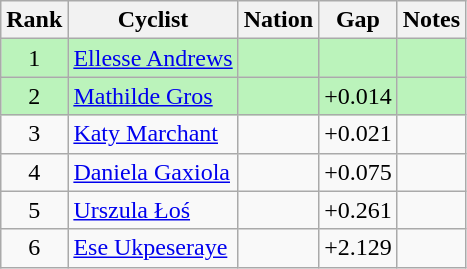<table class="wikitable" style="text-align:center">
<tr>
<th>Rank</th>
<th>Cyclist</th>
<th>Nation</th>
<th>Gap</th>
<th>Notes</th>
</tr>
<tr bgcolor=#bbf3bb>
<td>1</td>
<td align=left><a href='#'>Ellesse Andrews</a></td>
<td align=left></td>
<td></td>
<td></td>
</tr>
<tr bgcolor=#bbf3bb>
<td>2</td>
<td align=left><a href='#'>Mathilde Gros</a></td>
<td align=left></td>
<td>+0.014</td>
<td></td>
</tr>
<tr>
<td>3</td>
<td align=left><a href='#'>Katy Marchant</a></td>
<td align=left></td>
<td>+0.021</td>
<td></td>
</tr>
<tr>
<td>4</td>
<td align=left><a href='#'>Daniela Gaxiola</a></td>
<td align=left></td>
<td>+0.075</td>
<td></td>
</tr>
<tr>
<td>5</td>
<td align=left><a href='#'>Urszula Łoś</a></td>
<td align=left></td>
<td>+0.261</td>
<td></td>
</tr>
<tr>
<td>6</td>
<td align=left><a href='#'>Ese Ukpeseraye</a></td>
<td align=left></td>
<td>+2.129</td>
<td></td>
</tr>
</table>
